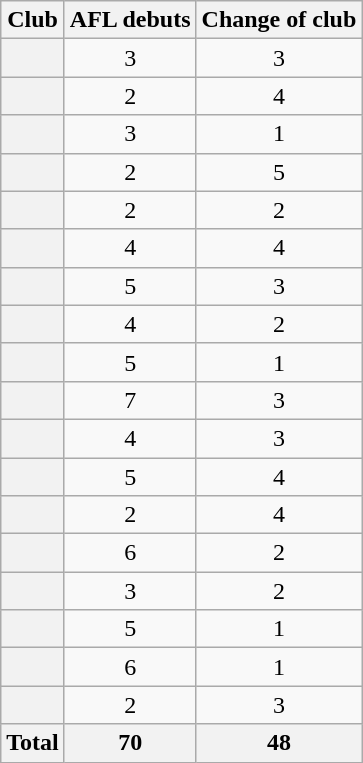<table class="wikitable plainrowheaders sortable" style="text-align:center;">
<tr>
<th scope="col">Club</th>
<th scope="col">AFL debuts</th>
<th scope="col">Change of club</th>
</tr>
<tr>
<th scope="row"></th>
<td>3</td>
<td>3</td>
</tr>
<tr>
<th scope="row"></th>
<td>2</td>
<td>4</td>
</tr>
<tr>
<th scope="row"></th>
<td>3</td>
<td>1</td>
</tr>
<tr>
<th scope="row"></th>
<td>2</td>
<td>5</td>
</tr>
<tr>
<th scope="row"></th>
<td>2</td>
<td>2</td>
</tr>
<tr>
<th scope="row"></th>
<td>4</td>
<td>4</td>
</tr>
<tr>
<th scope="row"></th>
<td>5</td>
<td>3</td>
</tr>
<tr>
<th scope="row"></th>
<td>4</td>
<td>2</td>
</tr>
<tr>
<th scope="row"></th>
<td>5</td>
<td>1</td>
</tr>
<tr>
<th scope="row"></th>
<td>7</td>
<td>3</td>
</tr>
<tr>
<th scope="row"></th>
<td>4</td>
<td>3</td>
</tr>
<tr>
<th scope="row"></th>
<td>5</td>
<td>4</td>
</tr>
<tr>
<th scope="row"></th>
<td>2</td>
<td>4</td>
</tr>
<tr>
<th scope="row"></th>
<td>6</td>
<td>2</td>
</tr>
<tr>
<th scope="row"></th>
<td>3</td>
<td>2</td>
</tr>
<tr>
<th scope="row"></th>
<td>5</td>
<td>1</td>
</tr>
<tr>
<th scope="row"></th>
<td>6</td>
<td>1</td>
</tr>
<tr>
<th scope="row"></th>
<td>2</td>
<td>3</td>
</tr>
<tr class="sortbottom">
<th>Total</th>
<th>70</th>
<th>48</th>
</tr>
</table>
